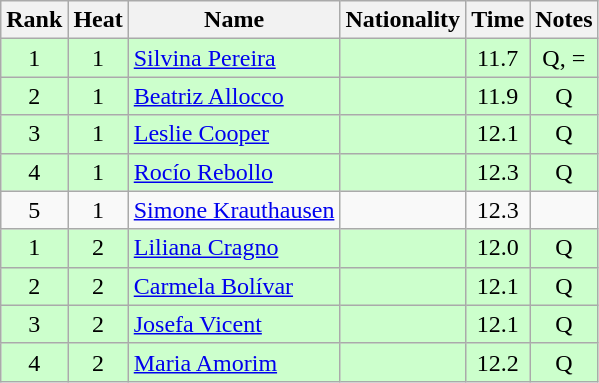<table class="wikitable sortable" style="text-align:center">
<tr>
<th>Rank</th>
<th>Heat</th>
<th>Name</th>
<th>Nationality</th>
<th>Time</th>
<th>Notes</th>
</tr>
<tr bgcolor=ccffcc>
<td>1</td>
<td>1</td>
<td align=left><a href='#'>Silvina Pereira</a></td>
<td align=left></td>
<td>11.7</td>
<td>Q, =</td>
</tr>
<tr bgcolor=ccffcc>
<td>2</td>
<td>1</td>
<td align=left><a href='#'>Beatriz Allocco</a></td>
<td align=left></td>
<td>11.9</td>
<td>Q</td>
</tr>
<tr bgcolor=ccffcc>
<td>3</td>
<td>1</td>
<td align=left><a href='#'>Leslie Cooper</a></td>
<td align=left></td>
<td>12.1</td>
<td>Q</td>
</tr>
<tr bgcolor=ccffcc>
<td>4</td>
<td>1</td>
<td align=left><a href='#'>Rocío Rebollo</a></td>
<td align=left></td>
<td>12.3</td>
<td>Q</td>
</tr>
<tr>
<td>5</td>
<td>1</td>
<td align=left><a href='#'>Simone Krauthausen</a></td>
<td align=left></td>
<td>12.3</td>
<td></td>
</tr>
<tr bgcolor=ccffcc>
<td>1</td>
<td>2</td>
<td align=left><a href='#'>Liliana Cragno</a></td>
<td align=left></td>
<td>12.0</td>
<td>Q</td>
</tr>
<tr bgcolor=ccffcc>
<td>2</td>
<td>2</td>
<td align=left><a href='#'>Carmela Bolívar</a></td>
<td align=left></td>
<td>12.1</td>
<td>Q</td>
</tr>
<tr bgcolor=ccffcc>
<td>3</td>
<td>2</td>
<td align=left><a href='#'>Josefa Vicent</a></td>
<td align=left></td>
<td>12.1</td>
<td>Q</td>
</tr>
<tr bgcolor=ccffcc>
<td>4</td>
<td>2</td>
<td align=left><a href='#'>Maria Amorim</a></td>
<td align=left></td>
<td>12.2</td>
<td>Q</td>
</tr>
</table>
